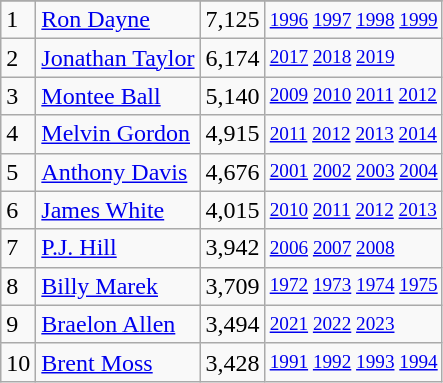<table class="wikitable">
<tr>
</tr>
<tr>
<td>1</td>
<td><a href='#'>Ron Dayne</a></td>
<td>7,125</td>
<td style="font-size:80%;"><a href='#'>1996</a> <a href='#'>1997</a> <a href='#'>1998</a> <a href='#'>1999</a></td>
</tr>
<tr>
<td>2</td>
<td><a href='#'>Jonathan Taylor</a></td>
<td>6,174</td>
<td style="font-size:80%;"><a href='#'>2017</a> <a href='#'>2018</a> <a href='#'>2019</a></td>
</tr>
<tr>
<td>3</td>
<td><a href='#'>Montee Ball</a></td>
<td>5,140</td>
<td style="font-size:80%;"><a href='#'>2009</a> <a href='#'>2010</a> <a href='#'>2011</a> <a href='#'>2012</a></td>
</tr>
<tr>
<td>4</td>
<td><a href='#'>Melvin Gordon</a></td>
<td>4,915</td>
<td style="font-size:80%;"><a href='#'>2011</a> <a href='#'>2012</a> <a href='#'>2013</a> <a href='#'>2014</a></td>
</tr>
<tr>
<td>5</td>
<td><a href='#'>Anthony Davis</a></td>
<td>4,676</td>
<td style="font-size:80%;"><a href='#'>2001</a> <a href='#'>2002</a> <a href='#'>2003</a> <a href='#'>2004</a></td>
</tr>
<tr>
<td>6</td>
<td><a href='#'>James White</a></td>
<td>4,015</td>
<td style="font-size:80%;"><a href='#'>2010</a> <a href='#'>2011</a> <a href='#'>2012</a> <a href='#'>2013</a></td>
</tr>
<tr>
<td>7</td>
<td><a href='#'>P.J. Hill</a></td>
<td>3,942</td>
<td style="font-size:80%;"><a href='#'>2006</a> <a href='#'>2007</a> <a href='#'>2008</a></td>
</tr>
<tr>
<td>8</td>
<td><a href='#'>Billy Marek</a></td>
<td>3,709</td>
<td style="font-size:80%;"><a href='#'>1972</a> <a href='#'>1973</a> <a href='#'>1974</a> <a href='#'>1975</a></td>
</tr>
<tr>
<td>9</td>
<td><a href='#'>Braelon Allen</a></td>
<td>3,494</td>
<td style="font-size:80%;"><a href='#'>2021</a> <a href='#'>2022</a> <a href='#'>2023</a></td>
</tr>
<tr>
<td>10</td>
<td><a href='#'>Brent Moss</a></td>
<td>3,428</td>
<td style="font-size:80%;"><a href='#'>1991</a> <a href='#'>1992</a> <a href='#'>1993</a> <a href='#'>1994</a></td>
</tr>
</table>
